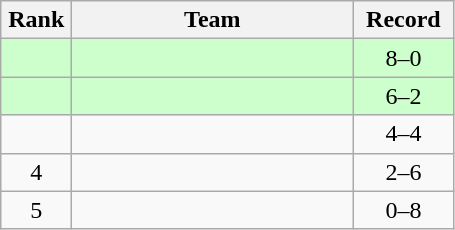<table class="wikitable" style="text-align: center;">
<tr>
<th width=40>Rank</th>
<th width=180>Team</th>
<th width=60>Record</th>
</tr>
<tr bgcolor="#ccffcc">
<td></td>
<td align=left></td>
<td>8–0</td>
</tr>
<tr bgcolor="#ccffcc">
<td></td>
<td align=left></td>
<td>6–2</td>
</tr>
<tr>
<td></td>
<td align=left></td>
<td>4–4</td>
</tr>
<tr>
<td>4</td>
<td align=left></td>
<td>2–6</td>
</tr>
<tr>
<td>5</td>
<td align=left></td>
<td>0–8</td>
</tr>
</table>
